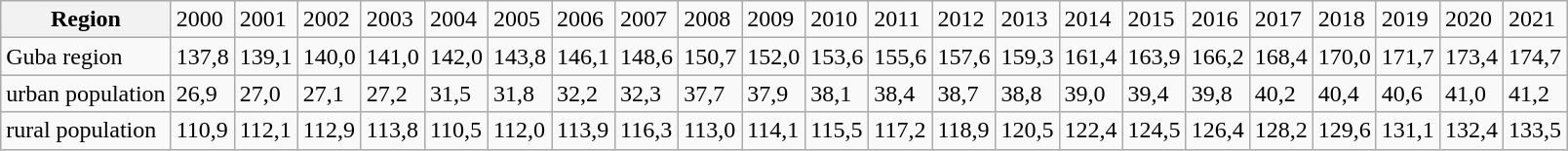<table class="wikitable">
<tr>
<th>Region</th>
<td>2000</td>
<td>2001</td>
<td>2002</td>
<td>2003</td>
<td>2004</td>
<td>2005</td>
<td>2006</td>
<td>2007</td>
<td>2008</td>
<td>2009</td>
<td>2010</td>
<td>2011</td>
<td>2012</td>
<td>2013</td>
<td>2014</td>
<td>2015</td>
<td>2016</td>
<td>2017</td>
<td>2018</td>
<td>2019</td>
<td>2020</td>
<td>2021</td>
</tr>
<tr>
<td>Guba  region</td>
<td>137,8</td>
<td>139,1</td>
<td>140,0</td>
<td>141,0</td>
<td>142,0</td>
<td>143,8</td>
<td>146,1</td>
<td>148,6</td>
<td>150,7</td>
<td>152,0</td>
<td>153,6</td>
<td>155,6</td>
<td>157,6</td>
<td>159,3</td>
<td>161,4</td>
<td>163,9</td>
<td>166,2</td>
<td>168,4</td>
<td>170,0</td>
<td>171,7</td>
<td>173,4</td>
<td>174,7</td>
</tr>
<tr>
<td>urban  population</td>
<td>26,9</td>
<td>27,0</td>
<td>27,1</td>
<td>27,2</td>
<td>31,5</td>
<td>31,8</td>
<td>32,2</td>
<td>32,3</td>
<td>37,7</td>
<td>37,9</td>
<td>38,1</td>
<td>38,4</td>
<td>38,7</td>
<td>38,8</td>
<td>39,0</td>
<td>39,4</td>
<td>39,8</td>
<td>40,2</td>
<td>40,4</td>
<td>40,6</td>
<td>41,0</td>
<td>41,2</td>
</tr>
<tr>
<td>rural  population</td>
<td>110,9</td>
<td>112,1</td>
<td>112,9</td>
<td>113,8</td>
<td>110,5</td>
<td>112,0</td>
<td>113,9</td>
<td>116,3</td>
<td>113,0</td>
<td>114,1</td>
<td>115,5</td>
<td>117,2</td>
<td>118,9</td>
<td>120,5</td>
<td>122,4</td>
<td>124,5</td>
<td>126,4</td>
<td>128,2</td>
<td>129,6</td>
<td>131,1</td>
<td>132,4</td>
<td>133,5</td>
</tr>
</table>
